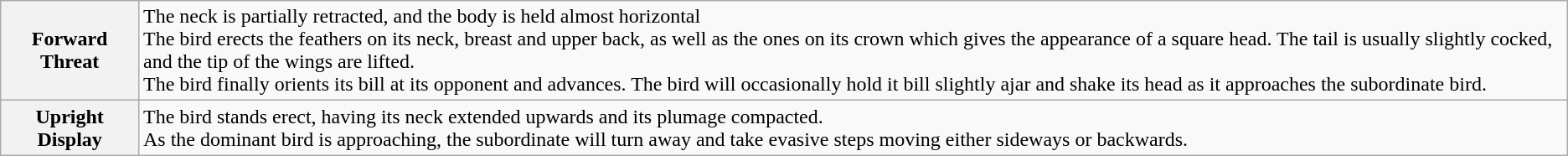<table class="wikitable">
<tr>
<th>Forward Threat</th>
<td>The neck is partially retracted, and the body is held almost horizontal<br>The bird erects the feathers on its neck, breast and upper back, as well as the ones on its crown which gives the appearance of a square head. The tail is usually slightly cocked, and the tip of the wings are lifted.<br>The bird finally orients its bill at its opponent and advances. The bird will occasionally hold it bill slightly ajar and shake its head as it approaches the subordinate bird.</td>
</tr>
<tr>
<th>Upright Display</th>
<td>The bird stands erect, having its neck extended upwards and its plumage compacted.<br>As the dominant bird is approaching, the subordinate will turn away and take evasive steps moving either sideways or backwards.</td>
</tr>
</table>
